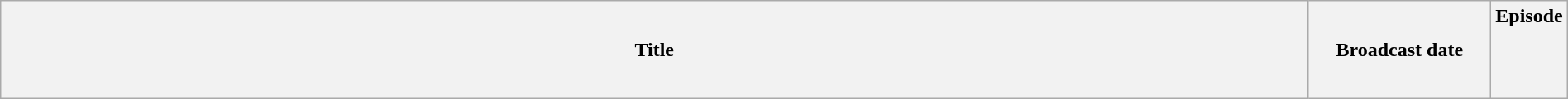<table class="wikitable plainrowheaders" style="width:100%; margin:auto;">
<tr>
<th>Title</th>
<th width="140">Broadcast date</th>
<th width="40">Episode<br><br><br><br></th>
</tr>
</table>
